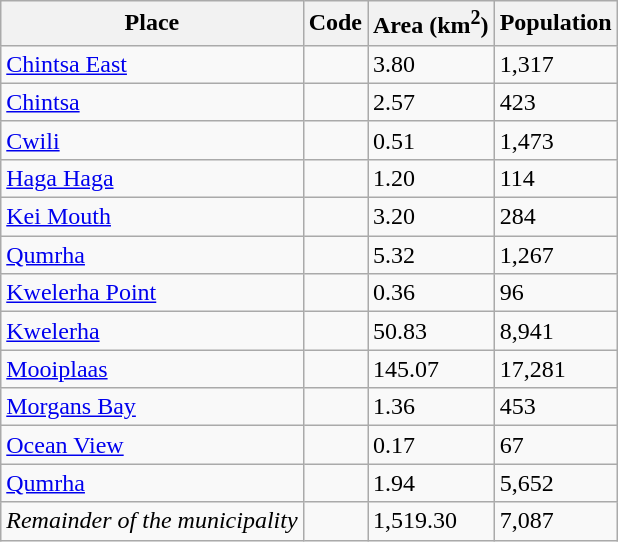<table class="wikitable sortable">
<tr>
<th>Place</th>
<th>Code</th>
<th>Area (km<sup>2</sup>)</th>
<th>Population</th>
</tr>
<tr>
<td><a href='#'>Chintsa East</a></td>
<td></td>
<td>3.80</td>
<td>1,317</td>
</tr>
<tr>
<td><a href='#'>Chintsa</a></td>
<td></td>
<td>2.57</td>
<td>423</td>
</tr>
<tr>
<td><a href='#'>Cwili</a></td>
<td></td>
<td>0.51</td>
<td>1,473</td>
</tr>
<tr>
<td><a href='#'>Haga Haga</a></td>
<td></td>
<td>1.20</td>
<td>114</td>
</tr>
<tr>
<td><a href='#'>Kei Mouth</a></td>
<td></td>
<td>3.20</td>
<td>284</td>
</tr>
<tr>
<td><a href='#'>Qumrha</a></td>
<td></td>
<td>5.32</td>
<td>1,267</td>
</tr>
<tr>
<td><a href='#'>Kwelerha Point</a></td>
<td></td>
<td>0.36</td>
<td>96</td>
</tr>
<tr>
<td><a href='#'>Kwelerha</a></td>
<td></td>
<td>50.83</td>
<td>8,941</td>
</tr>
<tr>
<td><a href='#'>Mooiplaas</a></td>
<td></td>
<td>145.07</td>
<td>17,281</td>
</tr>
<tr>
<td><a href='#'>Morgans Bay</a></td>
<td></td>
<td>1.36</td>
<td>453</td>
</tr>
<tr>
<td><a href='#'>Ocean View</a></td>
<td></td>
<td>0.17</td>
<td>67</td>
</tr>
<tr>
<td><a href='#'>Qumrha</a></td>
<td></td>
<td>1.94</td>
<td>5,652</td>
</tr>
<tr>
<td><em>Remainder of the municipality</em></td>
<td></td>
<td>1,519.30</td>
<td>7,087</td>
</tr>
</table>
